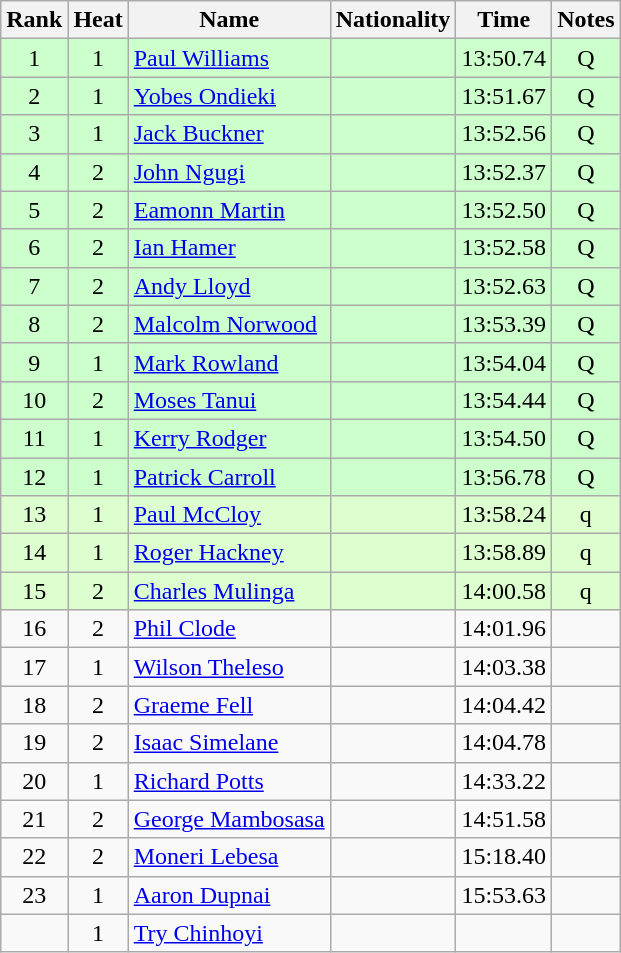<table class="wikitable sortable" style="text-align:center">
<tr>
<th>Rank</th>
<th>Heat</th>
<th>Name</th>
<th>Nationality</th>
<th>Time</th>
<th>Notes</th>
</tr>
<tr bgcolor=ccffcc>
<td>1</td>
<td>1</td>
<td align=left><a href='#'>Paul Williams</a></td>
<td align=left></td>
<td>13:50.74</td>
<td>Q</td>
</tr>
<tr bgcolor=ccffcc>
<td>2</td>
<td>1</td>
<td align=left><a href='#'>Yobes Ondieki</a></td>
<td align=left></td>
<td>13:51.67</td>
<td>Q</td>
</tr>
<tr bgcolor=ccffcc>
<td>3</td>
<td>1</td>
<td align=left><a href='#'>Jack Buckner</a></td>
<td align=left></td>
<td>13:52.56</td>
<td>Q</td>
</tr>
<tr bgcolor=ccffcc>
<td>4</td>
<td>2</td>
<td align=left><a href='#'>John Ngugi</a></td>
<td align=left></td>
<td>13:52.37</td>
<td>Q</td>
</tr>
<tr bgcolor=ccffcc>
<td>5</td>
<td>2</td>
<td align=left><a href='#'>Eamonn Martin</a></td>
<td align=left></td>
<td>13:52.50</td>
<td>Q</td>
</tr>
<tr bgcolor=ccffcc>
<td>6</td>
<td>2</td>
<td align=left><a href='#'>Ian Hamer</a></td>
<td align=left></td>
<td>13:52.58</td>
<td>Q</td>
</tr>
<tr bgcolor=ccffcc>
<td>7</td>
<td>2</td>
<td align=left><a href='#'>Andy Lloyd</a></td>
<td align=left></td>
<td>13:52.63</td>
<td>Q</td>
</tr>
<tr bgcolor=ccffcc>
<td>8</td>
<td>2</td>
<td align=left><a href='#'>Malcolm Norwood</a></td>
<td align=left></td>
<td>13:53.39</td>
<td>Q</td>
</tr>
<tr bgcolor=ccffcc>
<td>9</td>
<td>1</td>
<td align=left><a href='#'>Mark Rowland</a></td>
<td align=left></td>
<td>13:54.04</td>
<td>Q</td>
</tr>
<tr bgcolor=ccffcc>
<td>10</td>
<td>2</td>
<td align=left><a href='#'>Moses Tanui</a></td>
<td align=left></td>
<td>13:54.44</td>
<td>Q</td>
</tr>
<tr bgcolor=ccffcc>
<td>11</td>
<td>1</td>
<td align=left><a href='#'>Kerry Rodger</a></td>
<td align=left></td>
<td>13:54.50</td>
<td>Q</td>
</tr>
<tr bgcolor=ccffcc>
<td>12</td>
<td>1</td>
<td align=left><a href='#'>Patrick Carroll</a></td>
<td align=left></td>
<td>13:56.78</td>
<td>Q</td>
</tr>
<tr bgcolor=ddffd>
<td>13</td>
<td>1</td>
<td align=left><a href='#'>Paul McCloy</a></td>
<td align=left></td>
<td>13:58.24</td>
<td>q</td>
</tr>
<tr bgcolor=ddffd>
<td>14</td>
<td>1</td>
<td align=left><a href='#'>Roger Hackney</a></td>
<td align=left></td>
<td>13:58.89</td>
<td>q</td>
</tr>
<tr bgcolor=ddffd>
<td>15</td>
<td>2</td>
<td align=left><a href='#'>Charles Mulinga</a></td>
<td align=left></td>
<td>14:00.58</td>
<td>q</td>
</tr>
<tr>
<td>16</td>
<td>2</td>
<td align=left><a href='#'>Phil Clode</a></td>
<td align=left></td>
<td>14:01.96</td>
<td></td>
</tr>
<tr>
<td>17</td>
<td>1</td>
<td align=left><a href='#'>Wilson Theleso</a></td>
<td align=left></td>
<td>14:03.38</td>
<td></td>
</tr>
<tr>
<td>18</td>
<td>2</td>
<td align=left><a href='#'>Graeme Fell</a></td>
<td align=left></td>
<td>14:04.42</td>
<td></td>
</tr>
<tr>
<td>19</td>
<td>2</td>
<td align=left><a href='#'>Isaac Simelane</a></td>
<td align=left></td>
<td>14:04.78</td>
<td></td>
</tr>
<tr>
<td>20</td>
<td>1</td>
<td align=left><a href='#'>Richard Potts</a></td>
<td align=left></td>
<td>14:33.22</td>
<td></td>
</tr>
<tr>
<td>21</td>
<td>2</td>
<td align=left><a href='#'>George Mambosasa</a></td>
<td align=left></td>
<td>14:51.58</td>
<td></td>
</tr>
<tr>
<td>22</td>
<td>2</td>
<td align=left><a href='#'>Moneri Lebesa</a></td>
<td align=left></td>
<td>15:18.40</td>
<td></td>
</tr>
<tr>
<td>23</td>
<td>1</td>
<td align=left><a href='#'>Aaron Dupnai</a></td>
<td align=left></td>
<td>15:53.63</td>
<td></td>
</tr>
<tr>
<td></td>
<td>1</td>
<td align=left><a href='#'>Try Chinhoyi</a></td>
<td align=left></td>
<td></td>
<td></td>
</tr>
</table>
